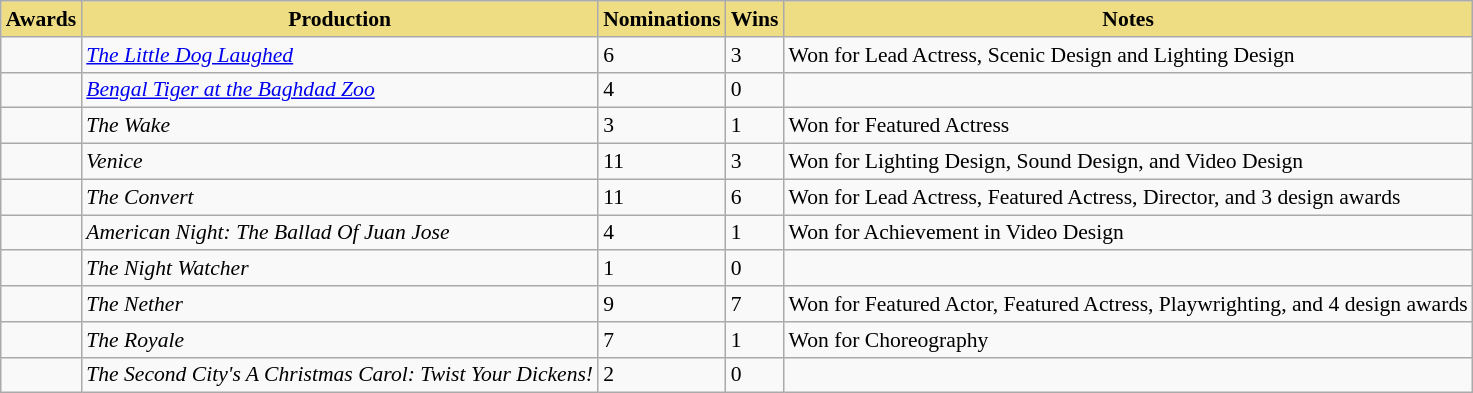<table class="sortable wikitable" style="font-size:90%;">
<tr>
<th style="background:#EEDD82;">Awards</th>
<th style="background:#EEDD82;">Production</th>
<th style="background:#EEDD82;">Nominations</th>
<th style="background:#EEDD82;">Wins</th>
<th style="background:#EEDD82;" class="unsortable">Notes</th>
</tr>
<tr>
<td></td>
<td><em><a href='#'>The Little Dog Laughed</a></em></td>
<td>6</td>
<td>3</td>
<td>Won for Lead Actress, Scenic Design and Lighting Design</td>
</tr>
<tr>
<td></td>
<td><em><a href='#'>Bengal Tiger at the Baghdad Zoo</a></em></td>
<td>4</td>
<td>0</td>
<td></td>
</tr>
<tr>
<td></td>
<td><em>The Wake</em></td>
<td>3</td>
<td>1</td>
<td>Won for Featured Actress</td>
</tr>
<tr>
<td></td>
<td><em>Venice</em></td>
<td>11</td>
<td>3</td>
<td>Won for Lighting Design, Sound Design, and Video Design</td>
</tr>
<tr>
<td></td>
<td><em>The Convert</em></td>
<td>11</td>
<td>6</td>
<td>Won for Lead Actress, Featured Actress, Director, and 3 design awards</td>
</tr>
<tr>
<td></td>
<td><em>American Night: The Ballad Of Juan Jose</em></td>
<td>4</td>
<td>1</td>
<td>Won for Achievement in Video Design</td>
</tr>
<tr>
<td></td>
<td><em>The Night Watcher</em></td>
<td>1</td>
<td>0</td>
<td></td>
</tr>
<tr>
<td></td>
<td><em>The Nether</em></td>
<td>9</td>
<td>7</td>
<td>Won for Featured Actor, Featured Actress, Playwrighting, and 4 design awards</td>
</tr>
<tr>
<td></td>
<td><em>The Royale</em></td>
<td>7</td>
<td>1</td>
<td>Won for Choreography</td>
</tr>
<tr>
<td></td>
<td><em>The Second City's A Christmas Carol: Twist Your Dickens!</em></td>
<td>2</td>
<td>0</td>
<td></td>
</tr>
</table>
